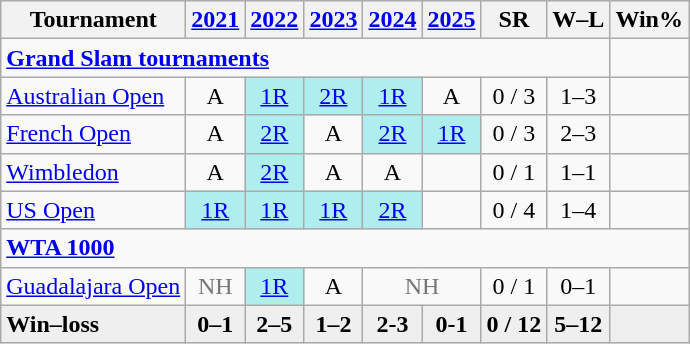<table class=wikitable style=text-align:center>
<tr>
<th>Tournament</th>
<th><a href='#'>2021</a></th>
<th><a href='#'>2022</a></th>
<th><a href='#'>2023</a></th>
<th><a href='#'>2024</a></th>
<th><a href='#'>2025</a></th>
<th>SR</th>
<th>W–L</th>
<th>Win%</th>
</tr>
<tr>
<td colspan=8 align="left"><strong><a href='#'>Grand Slam tournaments</a></strong></td>
</tr>
<tr>
<td align=left><a href='#'>Australian Open</a></td>
<td>A</td>
<td bgcolor=afeeee><a href='#'>1R</a></td>
<td bgcolor=afeeee><a href='#'>2R</a></td>
<td bgcolor=afeeee><a href='#'>1R</a></td>
<td>A</td>
<td>0 / 3</td>
<td>1–3</td>
<td></td>
</tr>
<tr>
<td align=left><a href='#'>French Open</a></td>
<td>A</td>
<td bgcolor=afeeee><a href='#'>2R</a></td>
<td>A</td>
<td bgcolor=afeeee><a href='#'>2R</a></td>
<td bgcolor=afeeee><a href='#'>1R</a></td>
<td>0 / 3</td>
<td>2–3</td>
<td></td>
</tr>
<tr>
<td align=left><a href='#'>Wimbledon</a></td>
<td>A</td>
<td bgcolor=afeeee><a href='#'>2R</a></td>
<td>A</td>
<td>A</td>
<td></td>
<td>0 / 1</td>
<td>1–1</td>
<td></td>
</tr>
<tr>
<td align=left><a href='#'>US Open</a></td>
<td bgcolor=afeeee><a href='#'>1R</a></td>
<td bgcolor=afeeee><a href='#'>1R</a></td>
<td bgcolor=afeeee><a href='#'>1R</a></td>
<td bgcolor=afeeee><a href='#'>2R</a></td>
<td></td>
<td>0 / 4</td>
<td>1–4</td>
<td></td>
</tr>
<tr>
<td colspan="10" align="left"><strong><a href='#'>WTA 1000</a></strong></td>
</tr>
<tr>
<td align=left><a href='#'>Guadalajara Open</a></td>
<td colspan="1" style="color:#767676">NH</td>
<td bgcolor=afeeee><a href='#'>1R</a></td>
<td>A</td>
<td colspan="2" style="color:#767676">NH</td>
<td>0 / 1</td>
<td>0–1</td>
<td></td>
</tr>
<tr style=background:#efefef;font-weight:bold>
<td style=text-align:left>Win–loss</td>
<td>0–1</td>
<td>2–5</td>
<td>1–2</td>
<td>2-3</td>
<td>0-1</td>
<td>0 / 12</td>
<td>5–12</td>
<td></td>
</tr>
</table>
